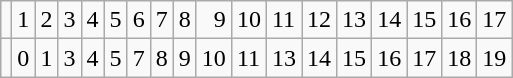<table class="wikitable">
<tr>
<td></td>
<td>1</td>
<td>2</td>
<td>3</td>
<td>4</td>
<td>5</td>
<td>6</td>
<td>7</td>
<td>8</td>
<td style="text-align:right">9</td>
<td>10</td>
<td>11</td>
<td>12</td>
<td>13</td>
<td>14</td>
<td>15</td>
<td>16</td>
<td>17</td>
</tr>
<tr>
<td></td>
<td>0</td>
<td>1</td>
<td>3</td>
<td>4</td>
<td>5</td>
<td>7</td>
<td>8</td>
<td>9</td>
<td>10</td>
<td>11</td>
<td>13</td>
<td>14</td>
<td>15</td>
<td>16</td>
<td>17</td>
<td>18</td>
<td>19</td>
</tr>
</table>
